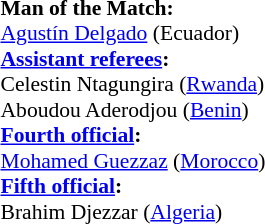<table width=50% style="font-size: 90%">
<tr>
<td><br><strong>Man of the Match:</strong>
<br><a href='#'>Agustín Delgado</a> (Ecuador)<br><strong><a href='#'>Assistant referees</a>:</strong>
<br>Celestin Ntagungira (<a href='#'>Rwanda</a>)
<br>Aboudou Aderodjou (<a href='#'>Benin</a>)
<br><strong><a href='#'>Fourth official</a>:</strong>
<br><a href='#'>Mohamed Guezzaz</a> (<a href='#'>Morocco</a>)
<br><strong><a href='#'>Fifth official</a>:</strong>
<br>Brahim Djezzar (<a href='#'>Algeria</a>)</td>
</tr>
</table>
